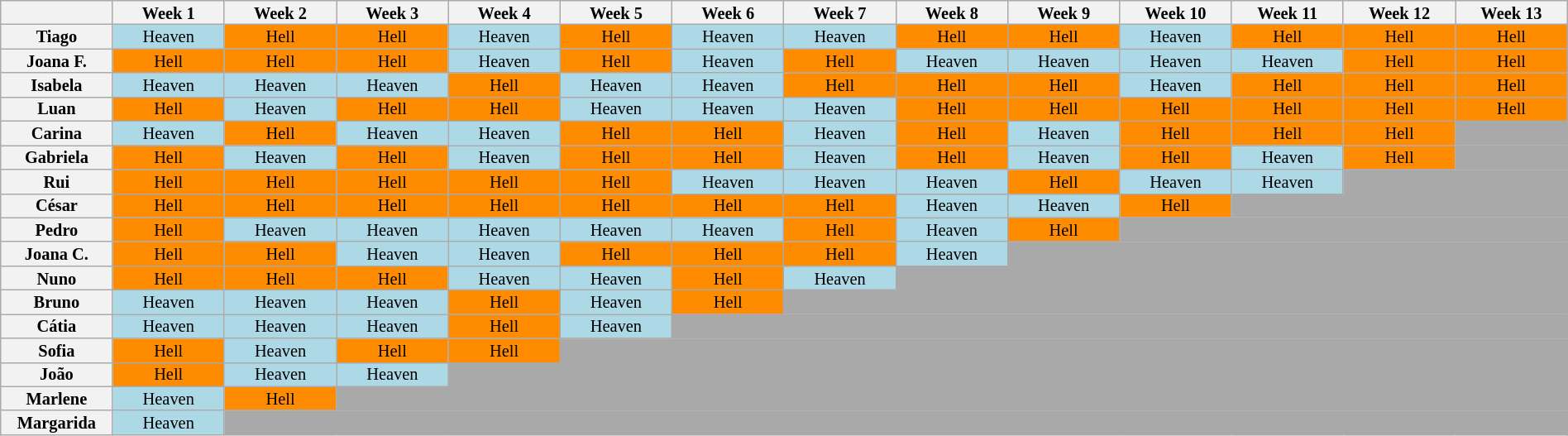<table class="wikitable" style="width:100%; text-align:center; font-size:85%; line-height:13px;">
<tr>
<th style="width: 6%;"></th>
<th style="width: 6%;">Week 1</th>
<th style="width: 6%;">Week 2</th>
<th style="width: 6%;">Week 3</th>
<th style="width: 6%;">Week 4</th>
<th style="width: 6%;">Week 5</th>
<th style="width: 6%;">Week 6</th>
<th style="width: 6%;">Week 7</th>
<th style="width: 6%;">Week 8</th>
<th style="width: 6%;">Week 9</th>
<th style="width: 6%;">Week 10</th>
<th style="width: 6%;">Week 11</th>
<th style="width: 6%;">Week 12</th>
<th style="width: 6%;">Week 13</th>
</tr>
<tr>
<th>Tiago</th>
<td bgcolor=ADD8E6>Heaven</td>
<td bgcolor=FF8C00>Hell</td>
<td bgcolor=FF8C00>Hell</td>
<td bgcolor=ADD8E6>Heaven</td>
<td bgcolor=FF8C00>Hell</td>
<td bgcolor=ADD8E6>Heaven</td>
<td bgcolor=ADD8E6>Heaven</td>
<td bgcolor=FF8C00>Hell</td>
<td bgcolor=FF8C00>Hell</td>
<td bgcolor=ADD8E6>Heaven</td>
<td bgcolor=FF8C00>Hell</td>
<td bgcolor=FF8C00>Hell</td>
<td bgcolor=FF8C00>Hell</td>
</tr>
<tr>
<th>Joana F.</th>
<td bgcolor=FF8C00>Hell</td>
<td bgcolor=FF8C00>Hell</td>
<td bgcolor=FF8C00>Hell</td>
<td bgcolor=ADD8E6>Heaven</td>
<td bgcolor=FF8C00>Hell</td>
<td bgcolor=ADD8E6>Heaven</td>
<td bgcolor=FF8C00>Hell</td>
<td bgcolor=ADD8E6>Heaven</td>
<td bgcolor=ADD8E6>Heaven</td>
<td bgcolor=ADD8E6>Heaven</td>
<td bgcolor=ADD8E6>Heaven</td>
<td bgcolor=FF8C00>Hell</td>
<td bgcolor=FF8C00>Hell</td>
</tr>
<tr>
<th>Isabela</th>
<td bgcolor=ADD8E6>Heaven</td>
<td bgcolor=ADD8E6>Heaven</td>
<td bgcolor=ADD8E6>Heaven</td>
<td bgcolor=FF8C00>Hell</td>
<td bgcolor=ADD8E6>Heaven</td>
<td bgcolor=ADD8E6>Heaven</td>
<td bgcolor=FF8C00>Hell</td>
<td bgcolor=FF8C00>Hell</td>
<td bgcolor=FF8C00>Hell</td>
<td bgcolor=ADD8E6>Heaven</td>
<td bgcolor=FF8C00>Hell</td>
<td bgcolor=FF8C00>Hell</td>
<td bgcolor=FF8C00>Hell</td>
</tr>
<tr>
<th>Luan</th>
<td bgcolor=FF8C00>Hell</td>
<td bgcolor=ADD8E6>Heaven</td>
<td bgcolor=FF8C00>Hell</td>
<td bgcolor=FF8C00>Hell</td>
<td bgcolor=ADD8E6>Heaven</td>
<td bgcolor=ADD8E6>Heaven</td>
<td bgcolor=ADD8E6>Heaven</td>
<td bgcolor=FF8C00>Hell</td>
<td bgcolor=FF8C00>Hell</td>
<td bgcolor=FF8C00>Hell</td>
<td bgcolor=FF8C00>Hell</td>
<td bgcolor=FF8C00>Hell</td>
<td bgcolor=FF8C00>Hell</td>
</tr>
<tr>
<th>Carina</th>
<td bgcolor=ADD8E6>Heaven</td>
<td bgcolor=FF8C00>Hell</td>
<td bgcolor=ADD8E6>Heaven</td>
<td bgcolor=ADD8E6>Heaven</td>
<td bgcolor=FF8C00>Hell</td>
<td bgcolor=FF8C00>Hell</td>
<td bgcolor=ADD8E6>Heaven</td>
<td bgcolor=FF8C00>Hell</td>
<td bgcolor=ADD8E6>Heaven</td>
<td bgcolor=FF8C00>Hell</td>
<td bgcolor=FF8C00>Hell</td>
<td bgcolor=FF8C00>Hell</td>
<td bgcolor=A9A9A9 colspan=1></td>
</tr>
<tr>
<th>Gabriela</th>
<td bgcolor=FF8C00>Hell</td>
<td bgcolor=ADD8E6>Heaven</td>
<td bgcolor=FF8C00>Hell</td>
<td bgcolor=ADD8E6>Heaven</td>
<td bgcolor=FF8C00>Hell</td>
<td bgcolor=FF8C00>Hell</td>
<td bgcolor=ADD8E6>Heaven</td>
<td bgcolor=FF8C00>Hell</td>
<td bgcolor=ADD8E6>Heaven</td>
<td bgcolor=FF8C00>Hell</td>
<td bgcolor=ADD8E6>Heaven</td>
<td bgcolor=FF8C00>Hell</td>
<td bgcolor=A9A9A9 colspan=1></td>
</tr>
<tr>
<th>Rui</th>
<td bgcolor=FF8C00>Hell</td>
<td bgcolor=FF8C00>Hell</td>
<td bgcolor=FF8C00>Hell</td>
<td bgcolor=FF8C00>Hell</td>
<td bgcolor=FF8C00>Hell</td>
<td bgcolor=ADD8E6>Heaven</td>
<td bgcolor=ADD8E6>Heaven</td>
<td bgcolor=ADD8E6>Heaven</td>
<td bgcolor=FF8C00>Hell</td>
<td bgcolor=ADD8E6>Heaven</td>
<td bgcolor=ADD8E6>Heaven</td>
<td bgcolor=A9A9A9 colspan=2></td>
</tr>
<tr>
<th>César</th>
<td bgcolor=FF8C00>Hell</td>
<td bgcolor=FF8C00>Hell</td>
<td bgcolor=FF8C00>Hell</td>
<td bgcolor=FF8C00>Hell</td>
<td bgcolor=FF8C00>Hell</td>
<td bgcolor=FF8C00>Hell</td>
<td bgcolor=FF8C00>Hell</td>
<td bgcolor=ADD8E6>Heaven</td>
<td bgcolor=ADD8E6>Heaven</td>
<td bgcolor=FF8C00>Hell</td>
<td bgcolor=A9A9A9 colspan=3></td>
</tr>
<tr>
<th>Pedro</th>
<td bgcolor=FF8C00>Hell</td>
<td bgcolor=ADD8E6>Heaven</td>
<td bgcolor=ADD8E6>Heaven</td>
<td bgcolor=ADD8E6>Heaven</td>
<td bgcolor=ADD8E6>Heaven</td>
<td bgcolor=ADD8E6>Heaven</td>
<td bgcolor=FF8C00>Hell</td>
<td bgcolor=ADD8E6>Heaven</td>
<td bgcolor=FF8C00>Hell</td>
<td bgcolor=A9A9A9 colspan=4></td>
</tr>
<tr>
<th>Joana C.</th>
<td bgcolor=FF8C00>Hell</td>
<td bgcolor=FF8C00>Hell</td>
<td bgcolor=ADD8E6>Heaven</td>
<td bgcolor=ADD8E6>Heaven</td>
<td bgcolor=FF8C00>Hell</td>
<td bgcolor=FF8C00>Hell</td>
<td bgcolor=FF8C00>Hell</td>
<td bgcolor=ADD8E6>Heaven</td>
<td bgcolor=A9A9A9 colspan=5></td>
</tr>
<tr>
<th>Nuno</th>
<td bgcolor=FF8C00>Hell</td>
<td bgcolor=FF8C00>Hell</td>
<td bgcolor=FF8C00>Hell</td>
<td bgcolor=ADD8E6>Heaven</td>
<td bgcolor=ADD8E6>Heaven</td>
<td bgcolor=FF8C00>Hell</td>
<td bgcolor=ADD8E6>Heaven</td>
<td bgcolor=A9A9A9 colspan=6></td>
</tr>
<tr>
<th>Bruno</th>
<td bgcolor=ADD8E6>Heaven</td>
<td bgcolor=ADD8E6>Heaven</td>
<td bgcolor=ADD8E6>Heaven</td>
<td bgcolor=FF8C00>Hell</td>
<td bgcolor=ADD8E6>Heaven</td>
<td bgcolor=FF8C00>Hell</td>
<td bgcolor=A9A9A9 colspan=7></td>
</tr>
<tr>
<th>Cátia</th>
<td bgcolor=ADD8E6>Heaven</td>
<td bgcolor=ADD8E6>Heaven</td>
<td bgcolor=ADD8E6>Heaven</td>
<td bgcolor=FF8C00>Hell</td>
<td bgcolor=ADD8E6>Heaven</td>
<td bgcolor=A9A9A9 colspan=8></td>
</tr>
<tr>
<th>Sofia</th>
<td bgcolor=FF8C00>Hell</td>
<td bgcolor=ADD8E6>Heaven</td>
<td bgcolor=FF8C00>Hell</td>
<td bgcolor=FF8C00>Hell</td>
<td bgcolor=A9A9A9 colspan=9></td>
</tr>
<tr>
<th>João</th>
<td bgcolor=FF8C00>Hell</td>
<td bgcolor=ADD8E6>Heaven</td>
<td bgcolor=ADD8E6>Heaven</td>
<td bgcolor=A9A9A9 colspan=10></td>
</tr>
<tr>
<th>Marlene</th>
<td bgcolor=ADD8E6>Heaven</td>
<td bgcolor=FF8C00>Hell</td>
<td bgcolor=A9A9A9 colspan=11></td>
</tr>
<tr>
<th>Margarida</th>
<td bgcolor=ADD8E6>Heaven</td>
<td bgcolor=A9A9A9 colspan=12></td>
</tr>
</table>
